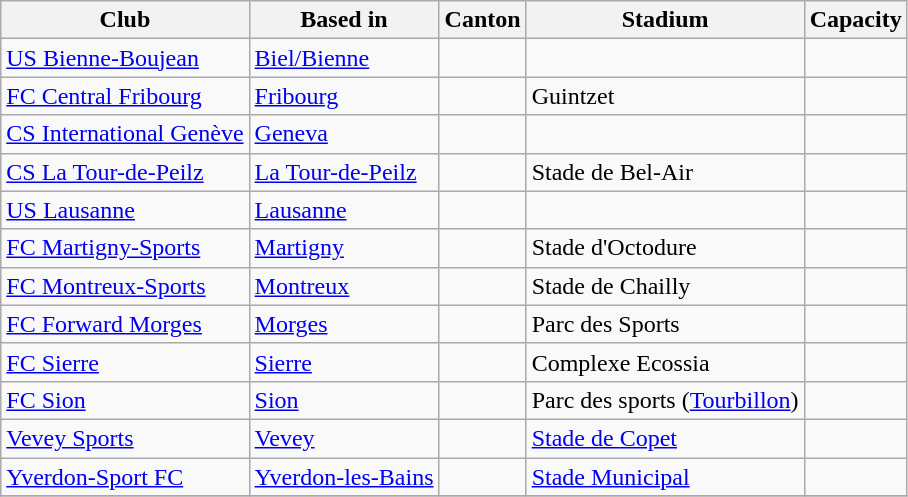<table class="wikitable">
<tr>
<th>Club</th>
<th>Based in</th>
<th>Canton</th>
<th>Stadium</th>
<th>Capacity</th>
</tr>
<tr>
<td><a href='#'>US Bienne-Boujean</a></td>
<td><a href='#'>Biel/Bienne</a></td>
<td></td>
<td></td>
<td></td>
</tr>
<tr>
<td><a href='#'>FC Central Fribourg</a></td>
<td><a href='#'>Fribourg</a></td>
<td></td>
<td>Guintzet</td>
<td></td>
</tr>
<tr>
<td><a href='#'>CS International Genève</a></td>
<td><a href='#'>Geneva</a></td>
<td></td>
<td></td>
<td></td>
</tr>
<tr>
<td><a href='#'>CS La Tour-de-Peilz</a></td>
<td><a href='#'>La Tour-de-Peilz</a></td>
<td></td>
<td>Stade de Bel-Air</td>
<td></td>
</tr>
<tr>
<td><a href='#'>US Lausanne</a></td>
<td><a href='#'>Lausanne</a></td>
<td></td>
<td></td>
<td></td>
</tr>
<tr>
<td><a href='#'>FC Martigny-Sports</a></td>
<td><a href='#'>Martigny</a></td>
<td></td>
<td>Stade d'Octodure</td>
<td></td>
</tr>
<tr>
<td><a href='#'>FC Montreux-Sports</a></td>
<td><a href='#'>Montreux</a></td>
<td></td>
<td>Stade de Chailly</td>
<td></td>
</tr>
<tr>
<td><a href='#'>FC Forward Morges</a></td>
<td><a href='#'>Morges</a></td>
<td></td>
<td>Parc des Sports</td>
<td></td>
</tr>
<tr>
<td><a href='#'>FC Sierre</a></td>
<td><a href='#'>Sierre</a></td>
<td></td>
<td>Complexe Ecossia</td>
<td></td>
</tr>
<tr>
<td><a href='#'>FC Sion</a></td>
<td><a href='#'>Sion</a></td>
<td></td>
<td>Parc des sports (<a href='#'>Tourbillon</a>)</td>
<td></td>
</tr>
<tr>
<td><a href='#'>Vevey Sports</a></td>
<td><a href='#'>Vevey</a></td>
<td></td>
<td><a href='#'>Stade de Copet</a></td>
<td></td>
</tr>
<tr>
<td><a href='#'>Yverdon-Sport FC</a></td>
<td><a href='#'>Yverdon-les-Bains</a></td>
<td></td>
<td><a href='#'>Stade Municipal</a></td>
<td></td>
</tr>
<tr>
</tr>
</table>
